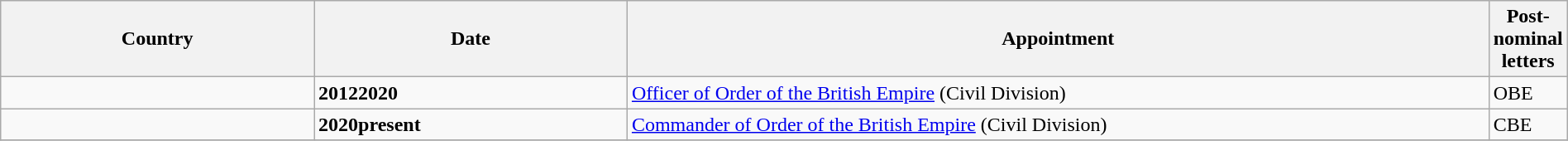<table class="wikitable" style="width:100%;">
<tr>
<th style="width:20%;">Country</th>
<th style="width:20%;">Date</th>
<th style="width:55%;">Appointment</th>
<th style="width:5%;">Post-nominal letters</th>
</tr>
<tr>
<td></td>
<td><strong>20122020</strong></td>
<td><a href='#'>Officer of Order of the British Empire</a> (Civil Division)</td>
<td>OBE</td>
</tr>
<tr>
<td></td>
<td><strong>2020present</strong></td>
<td><a href='#'>Commander of Order of the British Empire</a> (Civil Division)</td>
<td>CBE</td>
</tr>
<tr>
</tr>
</table>
